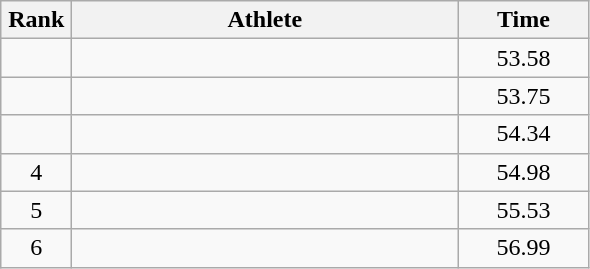<table class=wikitable style="text-align:center">
<tr>
<th width=40>Rank</th>
<th width=250>Athlete</th>
<th width=80>Time</th>
</tr>
<tr>
<td></td>
<td align=left></td>
<td>53.58</td>
</tr>
<tr>
<td></td>
<td align=left></td>
<td>53.75</td>
</tr>
<tr>
<td></td>
<td align=left></td>
<td>54.34</td>
</tr>
<tr>
<td>4</td>
<td align=left></td>
<td>54.98</td>
</tr>
<tr>
<td>5</td>
<td align=left></td>
<td>55.53</td>
</tr>
<tr>
<td>6</td>
<td align=left></td>
<td>56.99</td>
</tr>
</table>
